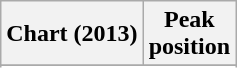<table class="wikitable sortable plainrowheaders" style="text-align:center">
<tr>
<th scope="col">Chart (2013)</th>
<th scope="col">Peak<br>position</th>
</tr>
<tr>
</tr>
<tr>
</tr>
<tr>
</tr>
<tr>
</tr>
<tr>
</tr>
<tr>
</tr>
<tr>
</tr>
<tr>
</tr>
<tr>
</tr>
</table>
